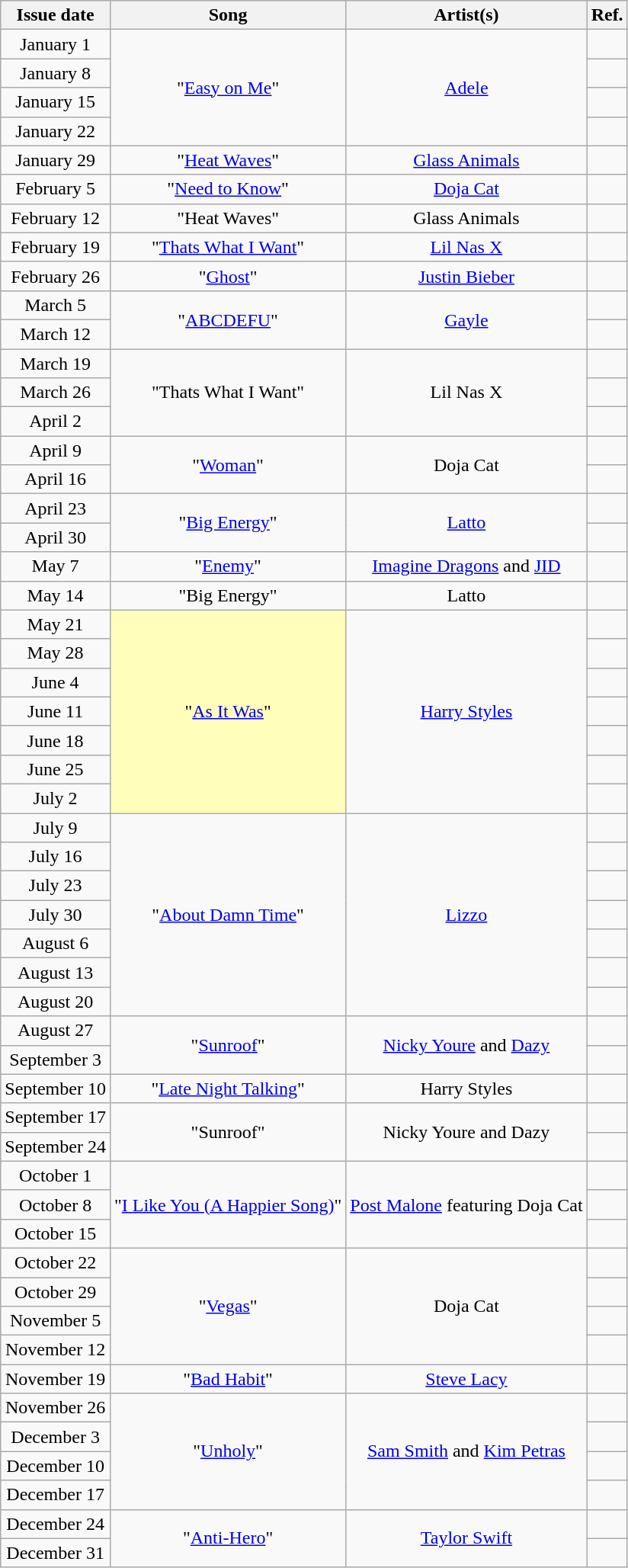<table class="wikitable" style="text-align: center;">
<tr>
<th>Issue date</th>
<th>Song</th>
<th>Artist(s)</th>
<th>Ref.</th>
</tr>
<tr>
<td>January 1</td>
<td rowspan=4>"<a href='#'>Easy on Me</a>"</td>
<td rowspan=4><a href='#'>Adele</a></td>
<td></td>
</tr>
<tr>
<td>January 8</td>
<td></td>
</tr>
<tr>
<td>January 15</td>
<td></td>
</tr>
<tr>
<td>January 22</td>
<td></td>
</tr>
<tr>
<td>January 29</td>
<td>"<a href='#'>Heat Waves</a>"</td>
<td><a href='#'>Glass Animals</a></td>
<td></td>
</tr>
<tr>
<td>February 5</td>
<td>"<a href='#'>Need to Know</a>"</td>
<td><a href='#'>Doja Cat</a></td>
<td></td>
</tr>
<tr>
<td>February 12</td>
<td>"Heat Waves"</td>
<td>Glass Animals</td>
<td></td>
</tr>
<tr>
<td>February 19</td>
<td>"<a href='#'>Thats What I Want</a>"</td>
<td><a href='#'>Lil Nas X</a></td>
<td></td>
</tr>
<tr>
<td>February 26</td>
<td>"<a href='#'>Ghost</a>"</td>
<td><a href='#'>Justin Bieber</a></td>
<td></td>
</tr>
<tr>
<td>March 5</td>
<td rowspan=2>"<a href='#'>ABCDEFU</a>"</td>
<td rowspan=2><a href='#'>Gayle</a></td>
<td></td>
</tr>
<tr>
<td>March 12</td>
<td></td>
</tr>
<tr>
<td>March 19</td>
<td rowspan=3>"Thats What I Want"</td>
<td rowspan=3>Lil Nas X</td>
<td></td>
</tr>
<tr>
<td>March 26</td>
<td></td>
</tr>
<tr>
<td>April 2</td>
<td></td>
</tr>
<tr>
<td>April 9</td>
<td rowspan=2>"<a href='#'>Woman</a>"</td>
<td rowspan=2>Doja Cat</td>
<td></td>
</tr>
<tr>
<td>April 16</td>
<td></td>
</tr>
<tr>
<td>April 23</td>
<td rowspan=2>"<a href='#'>Big Energy</a>"</td>
<td rowspan=2><a href='#'>Latto</a></td>
<td></td>
</tr>
<tr>
<td>April 30</td>
<td></td>
</tr>
<tr>
<td>May 7</td>
<td>"<a href='#'>Enemy</a>"</td>
<td><a href='#'>Imagine Dragons</a> and <a href='#'>JID</a></td>
<td></td>
</tr>
<tr>
<td>May 14</td>
<td>"Big Energy"</td>
<td>Latto</td>
<td></td>
</tr>
<tr>
<td>May 21</td>
<td style="background-color:#FFFFBB" rowspan="7">"<a href='#'>As It Was</a>" </td>
<td rowspan="7"><a href='#'>Harry Styles</a></td>
<td></td>
</tr>
<tr>
<td>May 28</td>
<td></td>
</tr>
<tr>
<td>June 4</td>
<td></td>
</tr>
<tr>
<td>June 11</td>
<td></td>
</tr>
<tr>
<td>June 18</td>
<td></td>
</tr>
<tr>
<td>June 25</td>
<td></td>
</tr>
<tr>
<td>July 2</td>
<td></td>
</tr>
<tr>
<td>July 9</td>
<td rowspan=7>"<a href='#'>About Damn Time</a>"</td>
<td rowspan=7><a href='#'>Lizzo</a></td>
<td></td>
</tr>
<tr>
<td>July 16</td>
<td></td>
</tr>
<tr>
<td>July 23</td>
<td></td>
</tr>
<tr>
<td>July 30</td>
<td></td>
</tr>
<tr>
<td>August 6</td>
<td></td>
</tr>
<tr>
<td>August 13</td>
<td></td>
</tr>
<tr>
<td>August 20</td>
<td></td>
</tr>
<tr>
<td>August 27</td>
<td rowspan=2>"<a href='#'>Sunroof</a>"</td>
<td rowspan=2><a href='#'>Nicky Youre</a> and <a href='#'>Dazy</a></td>
<td></td>
</tr>
<tr>
<td>September 3</td>
<td></td>
</tr>
<tr>
<td>September 10</td>
<td>"<a href='#'>Late Night Talking</a>"</td>
<td>Harry Styles</td>
<td></td>
</tr>
<tr>
<td>September 17</td>
<td rowspan=2>"Sunroof"</td>
<td rowspan=2>Nicky Youre and Dazy</td>
<td></td>
</tr>
<tr>
<td>September 24</td>
<td></td>
</tr>
<tr>
<td>October 1</td>
<td rowspan=3>"<a href='#'>I Like You (A Happier Song)</a>"</td>
<td rowspan=3><a href='#'>Post Malone</a> featuring Doja Cat</td>
<td></td>
</tr>
<tr>
<td>October 8</td>
<td></td>
</tr>
<tr>
<td>October 15</td>
<td></td>
</tr>
<tr>
<td>October 22</td>
<td rowspan=4>"<a href='#'>Vegas</a>"</td>
<td rowspan=4>Doja Cat</td>
<td></td>
</tr>
<tr>
<td>October 29</td>
<td></td>
</tr>
<tr>
<td>November 5</td>
<td></td>
</tr>
<tr>
<td>November 12</td>
<td></td>
</tr>
<tr>
<td>November 19</td>
<td>"<a href='#'>Bad Habit</a>"</td>
<td><a href='#'>Steve Lacy</a></td>
<td></td>
</tr>
<tr>
<td>November 26</td>
<td rowspan=4>"<a href='#'>Unholy</a>"</td>
<td rowspan=4><a href='#'>Sam Smith</a> and <a href='#'>Kim Petras</a></td>
<td></td>
</tr>
<tr>
<td>December 3</td>
<td></td>
</tr>
<tr>
<td>December 10</td>
<td></td>
</tr>
<tr>
<td>December 17</td>
<td></td>
</tr>
<tr>
<td>December 24</td>
<td rowspan=2>"<a href='#'>Anti-Hero</a>"</td>
<td rowspan=2><a href='#'>Taylor Swift</a></td>
<td></td>
</tr>
<tr>
<td>December 31</td>
<td></td>
</tr>
</table>
